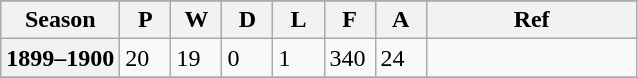<table class="wikitable" align="”centre”" border:95%;">
<tr bgcolor="#efefef">
</tr>
<tr bgcolor="#efefef">
<th>Season</th>
<th style="width:20pt;">P</th>
<th style="width:20pt;">W</th>
<th style="width:20pt;">D</th>
<th style="width:20pt;">L</th>
<th style="width:20pt;">F</th>
<th style="width:20pt;">A</th>
<th style="width:100pt;">Ref</th>
</tr>
<tr>
<th>1899–1900</th>
<td>20</td>
<td>19</td>
<td>0</td>
<td>1</td>
<td>340</td>
<td>24</td>
<td></td>
</tr>
<tr>
</tr>
</table>
